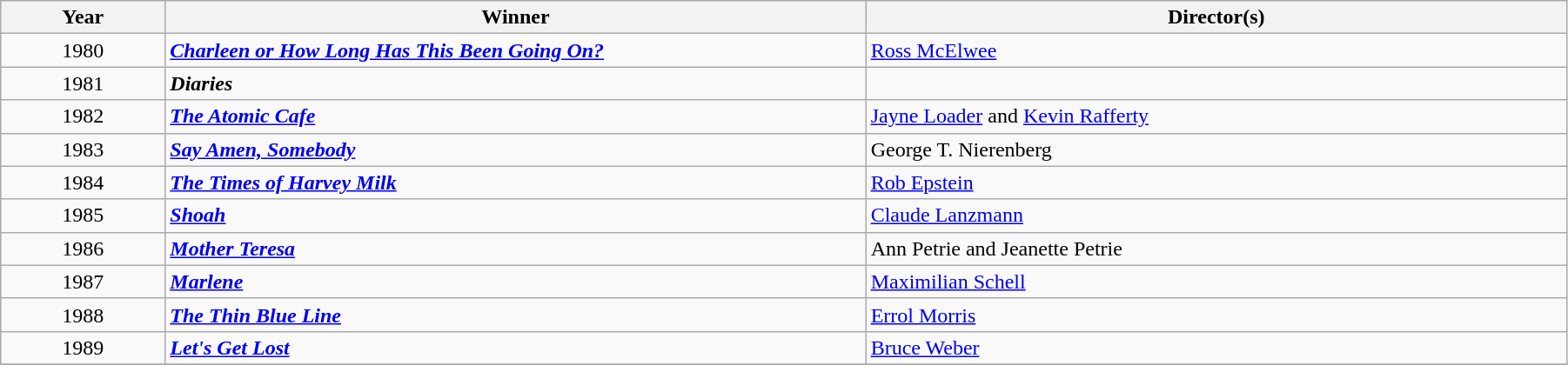<table class="wikitable" width="95%" cellpadding="5">
<tr>
<th width="100"><strong>Year</strong></th>
<th width="450"><strong>Winner</strong></th>
<th width="450"><strong>Director(s)</strong></th>
</tr>
<tr>
<td style="text-align:center;">1980</td>
<td><strong><em><a href='#'>Charleen or How Long Has This Been Going On?</a></em></strong></td>
<td><a href='#'>Ross McElwee</a></td>
</tr>
<tr>
<td style="text-align:center;">1981</td>
<td><strong><em>Diaries</em></strong></td>
<td></td>
</tr>
<tr>
<td style="text-align:center;">1982</td>
<td><strong><em><a href='#'>The Atomic Cafe</a></em></strong></td>
<td><a href='#'>Jayne Loader</a> and <a href='#'>Kevin Rafferty</a></td>
</tr>
<tr>
<td style="text-align:center;">1983</td>
<td><strong><em><a href='#'>Say Amen, Somebody</a></em></strong></td>
<td>George T. Nierenberg</td>
</tr>
<tr>
<td style="text-align:center;">1984</td>
<td><strong><em><a href='#'>The Times of Harvey Milk</a></em></strong></td>
<td><a href='#'>Rob Epstein</a></td>
</tr>
<tr>
<td style="text-align:center;">1985</td>
<td><strong><em><a href='#'>Shoah</a></em></strong></td>
<td><a href='#'>Claude Lanzmann</a></td>
</tr>
<tr>
<td style="text-align:center;">1986</td>
<td><strong><em><a href='#'>Mother Teresa</a></em></strong></td>
<td>Ann Petrie and Jeanette Petrie</td>
</tr>
<tr>
<td style="text-align:center;">1987</td>
<td><strong><em><a href='#'>Marlene</a></em></strong></td>
<td><a href='#'>Maximilian Schell</a></td>
</tr>
<tr>
<td style="text-align:center;">1988</td>
<td><strong><em><a href='#'>The Thin Blue Line</a></em></strong></td>
<td><a href='#'>Errol Morris</a></td>
</tr>
<tr>
<td style="text-align:center;">1989</td>
<td><strong><em><a href='#'>Let's Get Lost</a></em></strong></td>
<td><a href='#'>Bruce Weber</a></td>
</tr>
<tr>
</tr>
</table>
